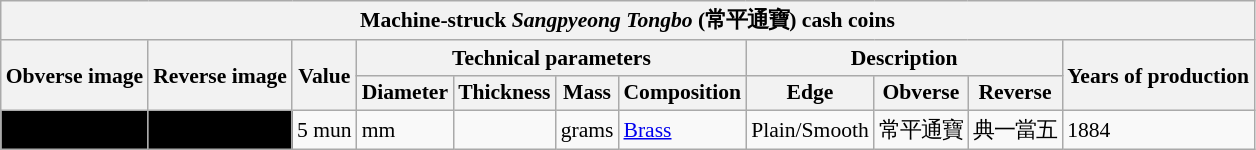<table class="wikitable" style="font-size: 90%">
<tr>
<th colspan="11">Machine-struck <em>Sangpyeong Tongbo</em> (常平通寶) cash coins</th>
</tr>
<tr>
<th rowspan="2">Obverse image</th>
<th rowspan="2">Reverse image</th>
<th rowspan="2">Value</th>
<th colspan="4">Technical parameters</th>
<th colspan="3">Description</th>
<th rowspan="2">Years of production</th>
</tr>
<tr>
<th>Diameter</th>
<th>Thickness</th>
<th>Mass</th>
<th>Composition</th>
<th>Edge</th>
<th>Obverse</th>
<th>Reverse</th>
</tr>
<tr>
<td style="text-align:center; background:#000;"></td>
<td style="text-align:center; background:#000;"></td>
<td>5 mun</td>
<td>mm</td>
<td></td>
<td>grams</td>
<td><a href='#'>Brass</a></td>
<td>Plain/Smooth</td>
<td>常平通寶</td>
<td>典一當五</td>
<td>1884</td>
</tr>
</table>
